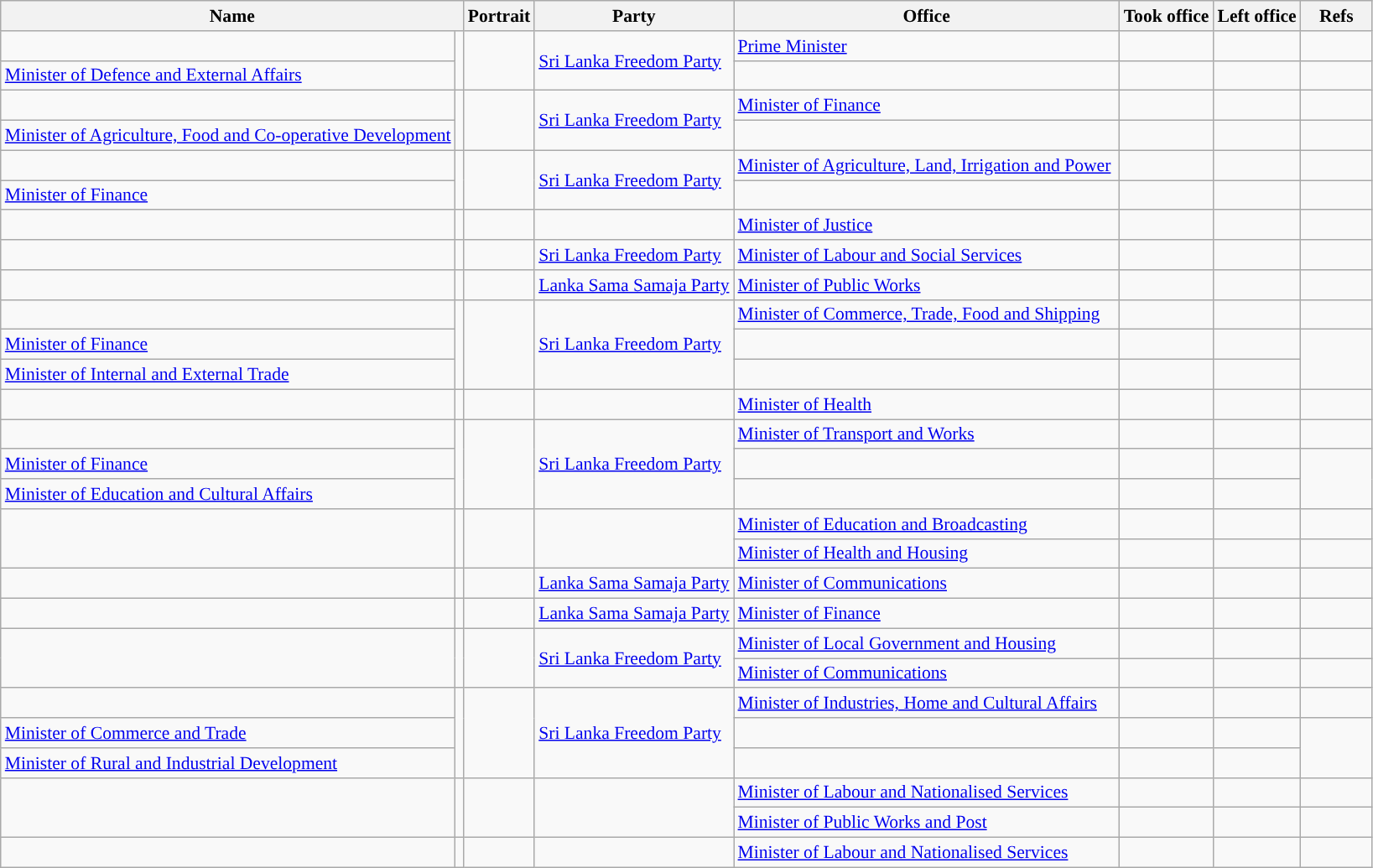<table class="wikitable plainrowheaders sortable" style="font-size:90%; text-align:left;">
<tr>
<th scope=col colspan="2">Name</th>
<th scope=col class=unsortable>Portrait</th>
<th scope=col>Party</th>
<th scope=col width=300px>Office</th>
<th scope=col>Took office</th>
<th scope=col>Left office</th>
<th scope=col width=50px class=unsortable>Refs</th>
</tr>
<tr>
<td !align="center" style="background:"></td>
<td rowspan=2></td>
<td align=center rowspan=2></td>
<td rowspan=2><a href='#'>Sri Lanka Freedom Party</a></td>
<td><a href='#'>Prime Minister</a></td>
<td align=center></td>
<td align=center></td>
<td align=center></td>
</tr>
<tr>
<td><a href='#'>Minister of Defence and External Affairs</a></td>
<td align=center></td>
<td align=center></td>
<td align=center></td>
</tr>
<tr>
<td !align="center" style="background:"></td>
<td rowspan=2></td>
<td align=center rowspan=2></td>
<td rowspan=2><a href='#'>Sri Lanka Freedom Party</a></td>
<td><a href='#'>Minister of Finance</a></td>
<td align=center></td>
<td align=center></td>
<td align=center></td>
</tr>
<tr>
<td><a href='#'>Minister of Agriculture, Food and Co-operative Development</a></td>
<td align=center></td>
<td align=center></td>
<td align=center></td>
</tr>
<tr>
<td !align="center" style="background:"></td>
<td rowspan=2></td>
<td align=center rowspan=2></td>
<td rowspan=2><a href='#'>Sri Lanka Freedom Party</a></td>
<td><a href='#'>Minister of Agriculture, Land, Irrigation and Power</a></td>
<td align=center></td>
<td align=center></td>
<td align=center></td>
</tr>
<tr>
<td><a href='#'>Minister of Finance</a></td>
<td align=center></td>
<td align=center></td>
<td align=center></td>
</tr>
<tr>
<td></td>
<td></td>
<td align=center></td>
<td></td>
<td><a href='#'>Minister of Justice</a></td>
<td align=center></td>
<td align=center></td>
<td align=center></td>
</tr>
<tr>
<td !align="center" style="background:"></td>
<td></td>
<td align=center></td>
<td><a href='#'>Sri Lanka Freedom Party</a></td>
<td><a href='#'>Minister of Labour and Social Services</a></td>
<td align=center></td>
<td align=center></td>
<td align=center></td>
</tr>
<tr>
<td !align="center" style="background:"></td>
<td></td>
<td align=center></td>
<td><a href='#'>Lanka Sama Samaja Party</a></td>
<td><a href='#'>Minister of Public Works</a></td>
<td align=center></td>
<td align=center></td>
<td align=center></td>
</tr>
<tr>
<td !align="center" style="background:"></td>
<td rowspan=3></td>
<td align=center rowspan=3></td>
<td rowspan=3><a href='#'>Sri Lanka Freedom Party</a></td>
<td><a href='#'>Minister of Commerce, Trade, Food and Shipping</a></td>
<td align=center></td>
<td align=center></td>
<td align=center></td>
</tr>
<tr>
<td><a href='#'>Minister of Finance</a></td>
<td align=center></td>
<td align=center></td>
<td align=center></td>
</tr>
<tr>
<td><a href='#'>Minister of Internal and External Trade</a></td>
<td align=center></td>
<td align=center></td>
<td align=center></td>
</tr>
<tr>
<td></td>
<td></td>
<td align=center></td>
<td></td>
<td><a href='#'>Minister of Health</a></td>
<td align=center></td>
<td align=center></td>
<td align=center></td>
</tr>
<tr>
<td !align="center" style="background:"></td>
<td rowspan=3></td>
<td align=center rowspan=3></td>
<td rowspan=3><a href='#'>Sri Lanka Freedom Party</a></td>
<td><a href='#'>Minister of Transport and Works</a></td>
<td align=center></td>
<td align=center></td>
<td align=center></td>
</tr>
<tr>
<td><a href='#'>Minister of Finance</a></td>
<td align=center></td>
<td align=center></td>
<td align=center></td>
</tr>
<tr>
<td><a href='#'>Minister of Education and Cultural Affairs</a></td>
<td align=center></td>
<td align=center></td>
<td align=center></td>
</tr>
<tr>
<td rowspan=2></td>
<td rowspan=2></td>
<td align=center rowspan=2></td>
<td rowspan=2></td>
<td><a href='#'>Minister of Education and Broadcasting</a></td>
<td align=center></td>
<td align=center></td>
<td align=center></td>
</tr>
<tr>
<td><a href='#'>Minister of Health and Housing</a></td>
<td align=center></td>
<td align=center></td>
<td align=center></td>
</tr>
<tr>
<td !align="center" style="background:"></td>
<td></td>
<td align=center></td>
<td><a href='#'>Lanka Sama Samaja Party</a></td>
<td><a href='#'>Minister of Communications</a></td>
<td align=center></td>
<td align=center></td>
<td align=center></td>
</tr>
<tr>
<td !align="center" style="background:"></td>
<td></td>
<td align=center></td>
<td><a href='#'>Lanka Sama Samaja Party</a></td>
<td><a href='#'>Minister of Finance</a></td>
<td align=center></td>
<td align=center></td>
<td align=center></td>
</tr>
<tr>
<td rowspan=2 !align="center" style="background:"></td>
<td rowspan=2></td>
<td align=center rowspan=2></td>
<td rowspan=2><a href='#'>Sri Lanka Freedom Party</a></td>
<td><a href='#'>Minister of Local Government and Housing</a></td>
<td align=center></td>
<td align=center></td>
<td align=center></td>
</tr>
<tr>
<td><a href='#'>Minister of Communications</a></td>
<td align=center></td>
<td align=center></td>
<td align=center></td>
</tr>
<tr>
<td !align="center" style="background:"></td>
<td rowspan=3></td>
<td align=center rowspan=3></td>
<td rowspan=3><a href='#'>Sri Lanka Freedom Party</a></td>
<td><a href='#'>Minister of Industries, Home and Cultural Affairs</a></td>
<td align=center></td>
<td align=center></td>
<td align=center></td>
</tr>
<tr>
<td><a href='#'>Minister of Commerce and Trade</a></td>
<td align=center></td>
<td align=center></td>
<td align=center></td>
</tr>
<tr>
<td><a href='#'>Minister of Rural and Industrial Development</a></td>
<td align=center></td>
<td align=center></td>
<td align=center></td>
</tr>
<tr>
<td rowspan=2></td>
<td rowspan=2></td>
<td align=center rowspan=2></td>
<td rowspan=2></td>
<td><a href='#'>Minister of Labour and Nationalised Services</a></td>
<td align=center></td>
<td align=center></td>
<td align=center></td>
</tr>
<tr>
<td><a href='#'>Minister of Public Works and Post</a></td>
<td align=center></td>
<td align=center></td>
<td align=center></td>
</tr>
<tr>
<td></td>
<td></td>
<td align=center></td>
<td></td>
<td><a href='#'>Minister of Labour and Nationalised Services</a></td>
<td align=center></td>
<td align=center></td>
<td align=center></td>
</tr>
</table>
